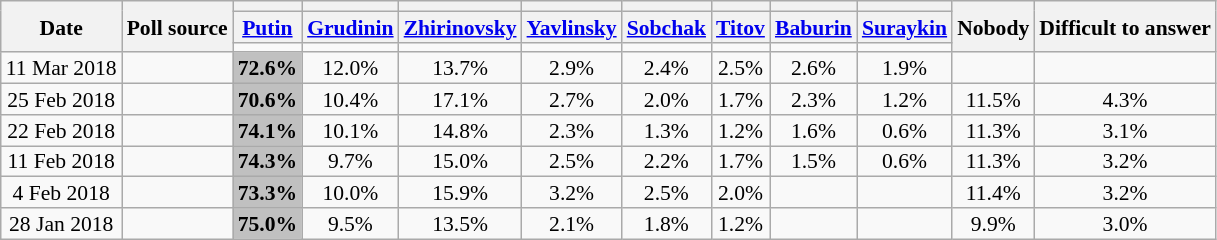<table class="wikitable" style="text-align:center; font-size:90%; line-height:14px">
<tr>
<th rowspan=3>Date</th>
<th rowspan=3>Poll source</th>
<th></th>
<th></th>
<th></th>
<th></th>
<th></th>
<th></th>
<th></th>
<th></th>
<th rowspan=3>Nobody</th>
<th rowspan=3>Difficult to answer</th>
</tr>
<tr>
<th><a href='#'>Putin</a></th>
<th><a href='#'>Grudinin</a></th>
<th><a href='#'>Zhirinovsky</a></th>
<th><a href='#'>Yavlinsky</a></th>
<th><a href='#'>Sobchak</a></th>
<th><a href='#'>Titov</a></th>
<th><a href='#'>Baburin</a></th>
<th><a href='#'>Suraykin</a></th>
</tr>
<tr>
<td bgcolor=></td>
<td bgcolor=></td>
<td bgcolor=></td>
<td bgcolor=></td>
<td bgcolor=></td>
<td bgcolor=></td>
<td bgcolor=></td>
<td bgcolor=></td>
</tr>
<tr>
<td>11 Mar 2018</td>
<td></td>
<td style="background:#C0C0C0"><strong>72.6%</strong></td>
<td>12.0%</td>
<td>13.7%</td>
<td>2.9%</td>
<td>2.4%</td>
<td>2.5%</td>
<td>2.6%</td>
<td>1.9%</td>
<td></td>
<td></td>
</tr>
<tr>
<td>25 Feb 2018</td>
<td></td>
<td style="background:#C0C0C0"><strong>70.6%</strong></td>
<td>10.4%</td>
<td>17.1%</td>
<td>2.7%</td>
<td>2.0%</td>
<td>1.7%</td>
<td>2.3%</td>
<td>1.2%</td>
<td>11.5%</td>
<td>4.3%</td>
</tr>
<tr>
<td>22 Feb 2018</td>
<td></td>
<td style="background:#C0C0C0"><strong>74.1%</strong></td>
<td>10.1%</td>
<td>14.8%</td>
<td>2.3%</td>
<td>1.3%</td>
<td>1.2%</td>
<td>1.6%</td>
<td>0.6%</td>
<td>11.3%</td>
<td>3.1%</td>
</tr>
<tr>
<td>11 Feb 2018</td>
<td></td>
<td style="background:#C0C0C0"><strong>74.3%</strong></td>
<td>9.7%</td>
<td>15.0%</td>
<td>2.5%</td>
<td>2.2%</td>
<td>1.7%</td>
<td>1.5%</td>
<td>0.6%</td>
<td>11.3%</td>
<td>3.2%</td>
</tr>
<tr>
<td>4 Feb 2018</td>
<td></td>
<td style="background:#C0C0C0"><strong>73.3%</strong></td>
<td>10.0%</td>
<td>15.9%</td>
<td>3.2%</td>
<td>2.5%</td>
<td>2.0%</td>
<td></td>
<td></td>
<td>11.4%</td>
<td>3.2%</td>
</tr>
<tr>
<td>28 Jan 2018</td>
<td></td>
<td style="background:#C0C0C0"><strong>75.0%</strong></td>
<td>9.5%</td>
<td>13.5%</td>
<td>2.1%</td>
<td>1.8%</td>
<td>1.2%</td>
<td></td>
<td></td>
<td>9.9%</td>
<td>3.0%</td>
</tr>
</table>
